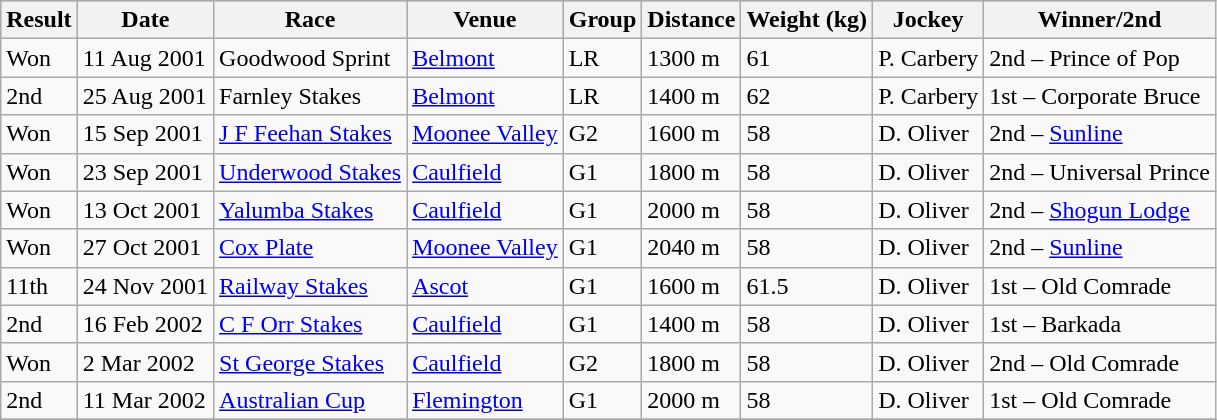<table class="wikitable">
<tr style="background:silver; color:black">
<th>Result</th>
<th>Date</th>
<th>Race</th>
<th>Venue</th>
<th>Group</th>
<th>Distance</th>
<th>Weight (kg)</th>
<th>Jockey</th>
<th>Winner/2nd</th>
</tr>
<tr>
<td>Won</td>
<td>11 Aug 2001</td>
<td>Goodwood Sprint</td>
<td><a href='#'>Belmont</a></td>
<td>LR</td>
<td>1300 m</td>
<td>61</td>
<td>P. Carbery</td>
<td>2nd – Prince of Pop</td>
</tr>
<tr>
<td>2nd</td>
<td>25 Aug 2001</td>
<td>Farnley Stakes</td>
<td><a href='#'>Belmont</a></td>
<td>LR</td>
<td>1400 m</td>
<td>62</td>
<td>P. Carbery</td>
<td>1st – Corporate Bruce</td>
</tr>
<tr>
<td>Won</td>
<td>15 Sep 2001</td>
<td><a href='#'>J F Feehan Stakes</a></td>
<td><a href='#'>Moonee Valley</a></td>
<td>G2</td>
<td>1600 m</td>
<td>58</td>
<td>D. Oliver</td>
<td>2nd – <a href='#'>Sunline</a></td>
</tr>
<tr>
<td>Won</td>
<td>23 Sep 2001</td>
<td><a href='#'>Underwood Stakes</a></td>
<td><a href='#'>Caulfield</a></td>
<td>G1</td>
<td>1800 m</td>
<td>58</td>
<td>D. Oliver</td>
<td>2nd – Universal Prince</td>
</tr>
<tr>
<td>Won</td>
<td>13 Oct 2001</td>
<td><a href='#'>Yalumba Stakes</a></td>
<td><a href='#'>Caulfield</a></td>
<td>G1</td>
<td>2000 m</td>
<td>58</td>
<td>D. Oliver</td>
<td>2nd – <a href='#'>Shogun Lodge</a></td>
</tr>
<tr>
<td>Won</td>
<td>27 Oct 2001</td>
<td><a href='#'>Cox Plate</a></td>
<td><a href='#'>Moonee Valley</a></td>
<td>G1</td>
<td>2040 m</td>
<td>58</td>
<td>D. Oliver</td>
<td>2nd – <a href='#'>Sunline</a></td>
</tr>
<tr>
<td>11th</td>
<td>24 Nov 2001</td>
<td><a href='#'>Railway Stakes</a></td>
<td><a href='#'>Ascot</a></td>
<td>G1</td>
<td>1600 m</td>
<td>61.5</td>
<td>D. Oliver</td>
<td>1st – Old Comrade</td>
</tr>
<tr>
<td>2nd</td>
<td>16 Feb 2002</td>
<td><a href='#'>C F Orr Stakes</a></td>
<td><a href='#'>Caulfield</a></td>
<td>G1</td>
<td>1400 m</td>
<td>58</td>
<td>D. Oliver</td>
<td>1st – Barkada</td>
</tr>
<tr>
<td>Won</td>
<td>2 Mar 2002</td>
<td><a href='#'>St George Stakes</a></td>
<td><a href='#'>Caulfield</a></td>
<td>G2</td>
<td>1800 m</td>
<td>58</td>
<td>D. Oliver</td>
<td>2nd – Old Comrade</td>
</tr>
<tr>
<td>2nd</td>
<td>11 Mar 2002</td>
<td><a href='#'>Australian Cup</a></td>
<td><a href='#'>Flemington</a></td>
<td>G1</td>
<td>2000 m</td>
<td>58</td>
<td>D. Oliver</td>
<td>1st – Old Comrade</td>
</tr>
<tr>
</tr>
</table>
